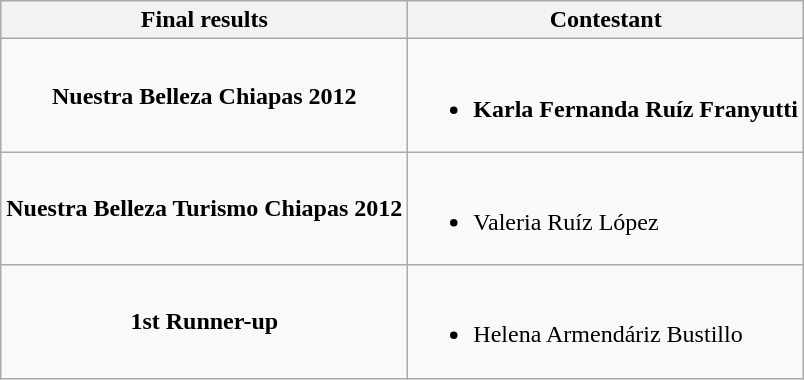<table class="wikitable">
<tr>
<th>Final results</th>
<th>Contestant</th>
</tr>
<tr>
<td style="text-align:center;"><strong>Nuestra Belleza Chiapas 2012</strong></td>
<td><br><ul><li><strong>Karla Fernanda Ruíz Franyutti</strong></li></ul></td>
</tr>
<tr>
<td style="text-align:center;"><strong>Nuestra Belleza Turismo Chiapas 2012</strong></td>
<td><br><ul><li>Valeria Ruíz López</li></ul></td>
</tr>
<tr>
<td style="text-align:center;"><strong>1st Runner-up</strong></td>
<td><br><ul><li>Helena Armendáriz Bustillo</li></ul></td>
</tr>
</table>
